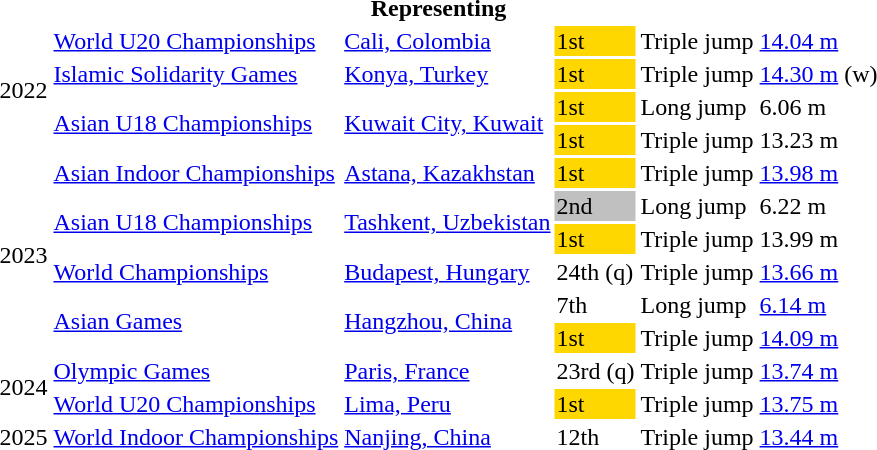<table>
<tr>
<th colspan="6">Representing </th>
</tr>
<tr>
<td rowspan=4>2022</td>
<td><a href='#'>World U20 Championships</a></td>
<td><a href='#'>Cali, Colombia</a></td>
<td bgcolor=gold>1st</td>
<td>Triple jump</td>
<td><a href='#'>14.04 m</a></td>
</tr>
<tr>
<td><a href='#'>Islamic Solidarity Games</a></td>
<td><a href='#'>Konya, Turkey</a></td>
<td bgcolor=gold>1st</td>
<td>Triple jump</td>
<td><a href='#'>14.30 m</a> (w)</td>
</tr>
<tr>
<td rowspan=2><a href='#'>Asian U18 Championships</a></td>
<td rowspan=2><a href='#'>Kuwait City, Kuwait</a></td>
<td bgcolor=gold>1st</td>
<td>Long jump</td>
<td>6.06 m</td>
</tr>
<tr>
<td bgcolor=gold>1st</td>
<td>Triple jump</td>
<td>13.23 m</td>
</tr>
<tr>
<td rowspan=6>2023</td>
<td><a href='#'>Asian Indoor Championships</a></td>
<td><a href='#'>Astana, Kazakhstan</a></td>
<td bgcolor=gold>1st</td>
<td>Triple jump</td>
<td><a href='#'>13.98 m</a></td>
</tr>
<tr>
<td rowspan=2><a href='#'>Asian U18 Championships</a></td>
<td rowspan=2><a href='#'>Tashkent, Uzbekistan</a></td>
<td bgcolor=silver>2nd</td>
<td>Long jump</td>
<td>6.22 m</td>
</tr>
<tr>
<td bgcolor=gold>1st</td>
<td>Triple jump</td>
<td>13.99 m</td>
</tr>
<tr>
<td><a href='#'>World Championships</a></td>
<td><a href='#'>Budapest, Hungary</a></td>
<td>24th (q)</td>
<td>Triple jump</td>
<td><a href='#'>13.66 m</a></td>
</tr>
<tr>
<td rowspan=2><a href='#'>Asian Games</a></td>
<td rowspan=2><a href='#'>Hangzhou, China</a></td>
<td>7th</td>
<td>Long jump</td>
<td><a href='#'>6.14 m</a></td>
</tr>
<tr>
<td bgcolor=gold>1st</td>
<td>Triple jump</td>
<td><a href='#'>14.09 m</a></td>
</tr>
<tr>
<td rowspan=2>2024</td>
<td><a href='#'>Olympic Games</a></td>
<td><a href='#'>Paris, France</a></td>
<td>23rd (q)</td>
<td>Triple jump</td>
<td><a href='#'>13.74 m</a></td>
</tr>
<tr>
<td><a href='#'>World U20 Championships</a></td>
<td><a href='#'>Lima, Peru</a></td>
<td bgcolor=gold>1st</td>
<td>Triple jump</td>
<td><a href='#'>13.75 m</a></td>
</tr>
<tr>
<td>2025</td>
<td><a href='#'>World Indoor Championships</a></td>
<td><a href='#'>Nanjing, China</a></td>
<td>12th</td>
<td>Triple jump</td>
<td><a href='#'>13.44 m</a></td>
</tr>
</table>
